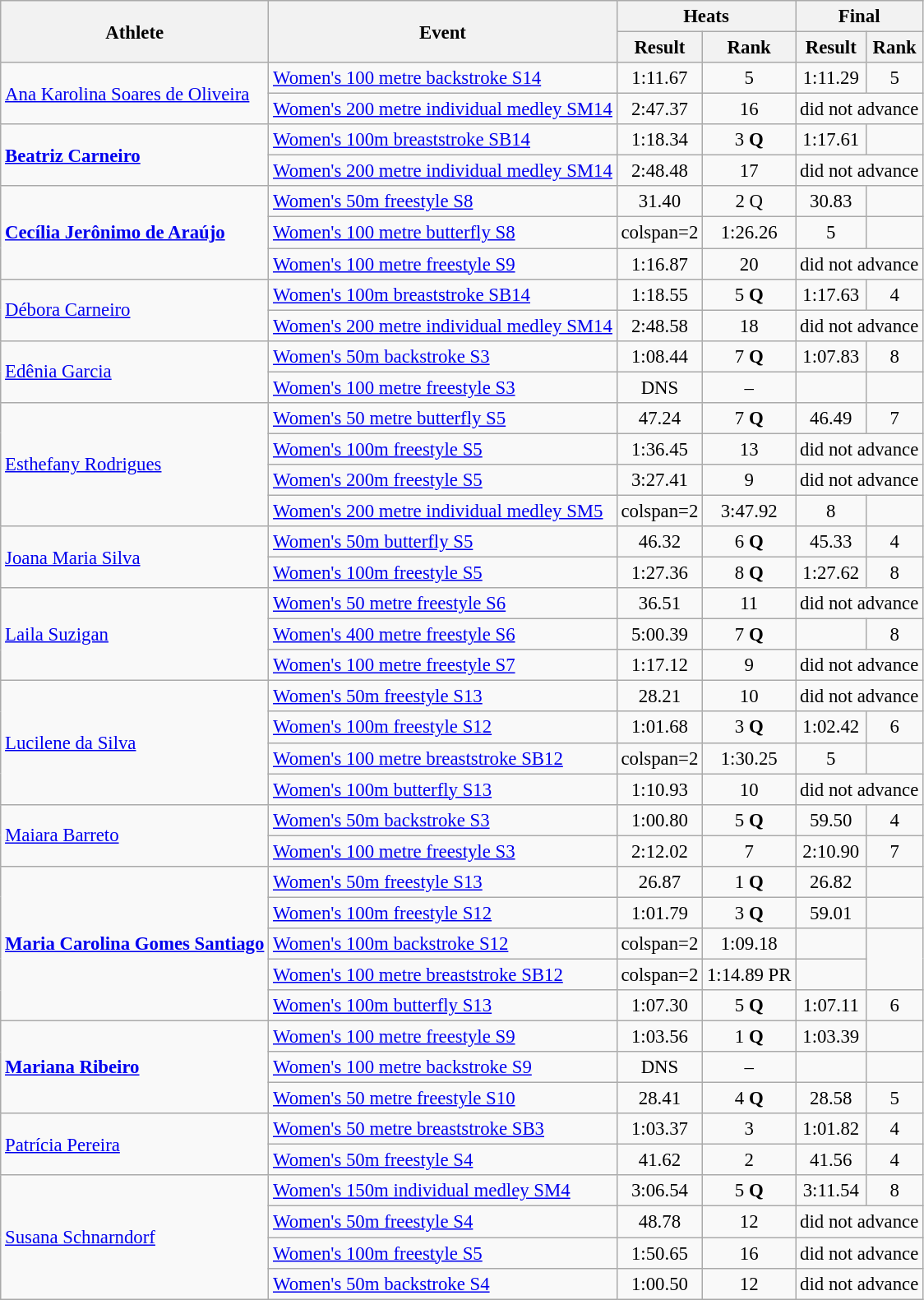<table class=wikitable style="font-size:95%">
<tr>
<th rowspan="2">Athlete</th>
<th rowspan="2">Event</th>
<th colspan="2">Heats</th>
<th colspan="2">Final</th>
</tr>
<tr>
<th>Result</th>
<th>Rank</th>
<th>Result</th>
<th>Rank</th>
</tr>
<tr align=center>
<td rowspan=2 align=left><a href='#'>Ana Karolina Soares de Oliveira</a></td>
<td align=left><a href='#'>Women's 100 metre backstroke S14</a></td>
<td>1:11.67</td>
<td>5</td>
<td>1:11.29</td>
<td>5</td>
</tr>
<tr align=center>
<td align=left><a href='#'>Women's 200 metre individual medley SM14</a></td>
<td>2:47.37</td>
<td>16</td>
<td colspan=2>did not advance</td>
</tr>
<tr align=center>
<td rowspan=2 align=left><strong><a href='#'>Beatriz Carneiro</a></strong></td>
<td align=left><a href='#'>Women's 100m breaststroke SB14</a></td>
<td>1:18.34</td>
<td>3 <strong>Q</strong></td>
<td>1:17.61</td>
<td></td>
</tr>
<tr align=center>
<td align=left><a href='#'>Women's 200 metre individual medley SM14</a></td>
<td>2:48.48</td>
<td>17</td>
<td colspan=2>did not advance</td>
</tr>
<tr align=center>
<td rowspan=3 align=left><strong><a href='#'>Cecília Jerônimo de Araújo</a></strong></td>
<td align=left><a href='#'>Women's 50m freestyle S8</a></td>
<td>31.40</td>
<td>2 Q</td>
<td>30.83</td>
<td></td>
</tr>
<tr align=center>
<td align=left><a href='#'>Women's 100 metre butterfly S8</a></td>
<td>colspan=2 </td>
<td>1:26.26</td>
<td>5</td>
</tr>
<tr align=center>
<td align=left><a href='#'>Women's 100 metre freestyle S9</a></td>
<td>1:16.87</td>
<td>20</td>
<td colspan=2>did not advance</td>
</tr>
<tr align=center>
<td rowspan=2 align=left><a href='#'>Débora Carneiro</a></td>
<td align=left><a href='#'>Women's 100m breaststroke SB14</a></td>
<td>1:18.55</td>
<td>5 <strong>Q</strong></td>
<td>1:17.63</td>
<td>4</td>
</tr>
<tr align=center>
<td align=left><a href='#'>Women's 200 metre individual medley SM14</a></td>
<td>2:48.58</td>
<td>18</td>
<td colspan=2>did not advance</td>
</tr>
<tr align=center>
<td rowspan=2 align=left><a href='#'>Edênia Garcia</a></td>
<td align=left><a href='#'>Women's 50m backstroke S3</a></td>
<td>1:08.44</td>
<td>7 <strong>Q</strong></td>
<td>1:07.83</td>
<td>8</td>
</tr>
<tr align=center>
<td align=left><a href='#'>Women's 100 metre freestyle S3</a></td>
<td>DNS</td>
<td>–</td>
<td></td>
<td></td>
</tr>
<tr align=center>
<td rowspan=4 align=left><a href='#'>Esthefany Rodrigues</a></td>
<td align=left><a href='#'>Women's 50 metre butterfly S5</a></td>
<td>47.24</td>
<td>7 <strong>Q</strong></td>
<td>46.49</td>
<td>7</td>
</tr>
<tr align=center>
<td align=left><a href='#'>Women's 100m freestyle S5</a></td>
<td>1:36.45</td>
<td>13</td>
<td colspan=2>did not advance</td>
</tr>
<tr align=center>
<td align=left><a href='#'>Women's 200m freestyle S5</a></td>
<td>3:27.41</td>
<td>9</td>
<td colspan=2>did not advance</td>
</tr>
<tr align=center>
<td align=left><a href='#'>Women's 200 metre individual medley SM5</a></td>
<td>colspan=2 </td>
<td>3:47.92</td>
<td>8</td>
</tr>
<tr align=center>
<td rowspan=2 align=left><a href='#'>Joana Maria Silva</a></td>
<td align=left><a href='#'>Women's 50m butterfly S5</a></td>
<td>46.32</td>
<td>6 <strong>Q</strong></td>
<td>45.33</td>
<td>4</td>
</tr>
<tr align=center>
<td align=left><a href='#'>Women's 100m freestyle S5</a></td>
<td>1:27.36</td>
<td>8 <strong>Q</strong></td>
<td>1:27.62</td>
<td>8</td>
</tr>
<tr align=center>
<td rowspan=3 align=left><a href='#'>Laila Suzigan</a></td>
<td align=left><a href='#'>Women's 50 metre freestyle S6</a></td>
<td>36.51</td>
<td>11</td>
<td colspan=2>did not advance</td>
</tr>
<tr align=center>
<td align=left><a href='#'>Women's 400 metre freestyle S6</a></td>
<td>5:00.39</td>
<td>7 <strong>Q</strong></td>
<td></td>
<td>8</td>
</tr>
<tr align=center>
<td align=left><a href='#'>Women's 100 metre freestyle S7</a></td>
<td>1:17.12</td>
<td>9</td>
<td colspan=2>did not advance</td>
</tr>
<tr align=center>
<td rowspan=4 align=left><a href='#'>Lucilene da Silva</a></td>
<td align=left><a href='#'>Women's 50m freestyle S13</a></td>
<td>28.21</td>
<td>10</td>
<td colspan=2>did not advance</td>
</tr>
<tr align=center>
<td align=left><a href='#'>Women's 100m freestyle S12</a></td>
<td>1:01.68</td>
<td>3 <strong>Q</strong></td>
<td>1:02.42</td>
<td>6</td>
</tr>
<tr align=center>
<td align=left><a href='#'>Women's 100 metre breaststroke SB12</a></td>
<td>colspan=2 </td>
<td>1:30.25</td>
<td>5</td>
</tr>
<tr align=center>
<td align=left><a href='#'>Women's 100m butterfly S13</a></td>
<td>1:10.93</td>
<td>10</td>
<td colspan=2>did not advance</td>
</tr>
<tr align=center>
<td rowspan=2 align=left><a href='#'>Maiara Barreto</a></td>
<td align=left><a href='#'>Women's 50m backstroke S3</a></td>
<td>1:00.80</td>
<td>5 <strong>Q</strong></td>
<td>59.50</td>
<td>4</td>
</tr>
<tr align=center>
<td align=left><a href='#'>Women's 100 metre freestyle S3</a></td>
<td>2:12.02</td>
<td>7</td>
<td>2:10.90</td>
<td>7</td>
</tr>
<tr align=center>
<td rowspan=5 align=left><strong><a href='#'>Maria Carolina Gomes Santiago</a></strong></td>
<td align=left><a href='#'>Women's 50m freestyle S13</a></td>
<td>26.87</td>
<td>1 <strong>Q</strong></td>
<td>26.82</td>
<td></td>
</tr>
<tr align=center>
<td align=left><a href='#'>Women's 100m freestyle S12</a></td>
<td>1:01.79</td>
<td>3 <strong>Q</strong></td>
<td>59.01</td>
<td></td>
</tr>
<tr align=center>
<td align=left><a href='#'>Women's 100m backstroke S12</a></td>
<td>colspan=2 </td>
<td>1:09.18</td>
<td></td>
</tr>
<tr align=center>
<td align=left><a href='#'>Women's 100 metre breaststroke SB12</a></td>
<td>colspan=2 </td>
<td>1:14.89	PR</td>
<td></td>
</tr>
<tr align=center>
<td align=left><a href='#'>Women's 100m butterfly S13</a></td>
<td>1:07.30</td>
<td>5 <strong>Q</strong></td>
<td>1:07.11</td>
<td>6</td>
</tr>
<tr align=center>
<td rowspan=3 align=left><strong><a href='#'>Mariana Ribeiro</a></strong></td>
<td align=left><a href='#'>Women's 100 metre freestyle S9</a></td>
<td>1:03.56</td>
<td>1 <strong>Q</strong></td>
<td>1:03.39</td>
<td></td>
</tr>
<tr align=center>
<td align=left><a href='#'>Women's 100 metre backstroke S9</a></td>
<td>DNS</td>
<td>–</td>
<td></td>
<td></td>
</tr>
<tr align=center>
<td align=left><a href='#'>Women's 50 metre freestyle S10</a></td>
<td>28.41</td>
<td>4 <strong>Q</strong></td>
<td>28.58</td>
<td>5</td>
</tr>
<tr align=center>
<td rowspan=2 align=left><a href='#'>Patrícia Pereira</a></td>
<td align=left><a href='#'>Women's 50 metre breaststroke SB3</a></td>
<td>1:03.37</td>
<td>3</td>
<td>1:01.82</td>
<td>4</td>
</tr>
<tr align=center>
<td align=left><a href='#'>Women's 50m freestyle S4</a></td>
<td>41.62</td>
<td>2</td>
<td>41.56</td>
<td>4</td>
</tr>
<tr align=center>
<td rowspan=4 align=left><a href='#'>Susana Schnarndorf</a></td>
<td align=left><a href='#'>Women's 150m individual medley SM4</a></td>
<td>3:06.54</td>
<td>5 <strong>Q</strong></td>
<td>3:11.54</td>
<td>8</td>
</tr>
<tr align=center>
<td align=left><a href='#'>Women's 50m freestyle S4</a></td>
<td>48.78</td>
<td>12</td>
<td colspan=2>did not advance</td>
</tr>
<tr align=center>
<td align=left><a href='#'>Women's 100m freestyle S5</a></td>
<td>1:50.65</td>
<td>16</td>
<td colspan=2>did not advance</td>
</tr>
<tr align=center>
<td align=left><a href='#'>Women's 50m backstroke S4</a></td>
<td>1:00.50</td>
<td>12</td>
<td colspan=2>did not advance</td>
</tr>
</table>
